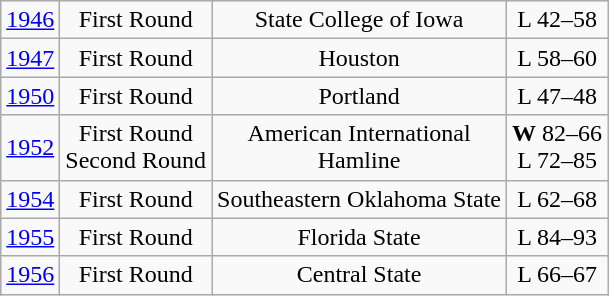<table class=wikitable style="text-align:center">
<tr>
<td><a href='#'>1946</a></td>
<td>First Round</td>
<td>State College of Iowa</td>
<td>L 42–58</td>
</tr>
<tr>
<td><a href='#'>1947</a></td>
<td>First Round</td>
<td>Houston</td>
<td>L 58–60</td>
</tr>
<tr>
<td><a href='#'>1950</a></td>
<td>First Round</td>
<td>Portland</td>
<td>L 47–48</td>
</tr>
<tr>
<td><a href='#'>1952</a></td>
<td>First Round<br>Second Round</td>
<td>American International<br>Hamline</td>
<td><strong>W</strong> 82–66<br>L 72–85</td>
</tr>
<tr>
<td><a href='#'>1954</a></td>
<td>First Round</td>
<td>Southeastern Oklahoma State</td>
<td>L 62–68</td>
</tr>
<tr>
<td><a href='#'>1955</a></td>
<td>First Round</td>
<td>Florida State</td>
<td>L 84–93</td>
</tr>
<tr>
<td><a href='#'>1956</a></td>
<td>First Round</td>
<td>Central State</td>
<td>L 66–67</td>
</tr>
</table>
